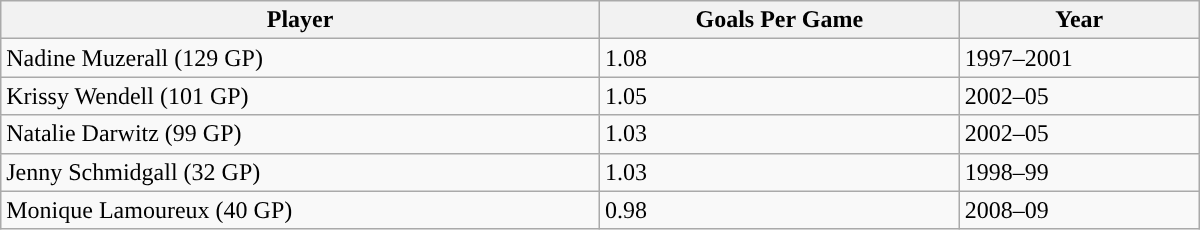<table class="wikitable" style="width: 50em">
<tr>
<th>Player</th>
<th>Goals Per Game</th>
<th>Year</th>
</tr>
<tr>
<td>Nadine Muzerall (129 GP)</td>
<td>1.08</td>
<td>1997–2001</td>
</tr>
<tr>
<td>Krissy Wendell (101 GP)</td>
<td>1.05</td>
<td>2002–05</td>
</tr>
<tr>
<td>Natalie Darwitz (99 GP)</td>
<td>1.03</td>
<td>2002–05</td>
</tr>
<tr>
<td>Jenny Schmidgall (32 GP)</td>
<td>1.03</td>
<td>1998–99</td>
</tr>
<tr>
<td>Monique Lamoureux (40 GP)</td>
<td>0.98</td>
<td>2008–09</td>
</tr>
</table>
